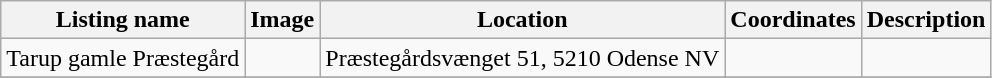<table class="wikitable sortable">
<tr>
<th>Listing name</th>
<th>Image</th>
<th>Location</th>
<th>Coordinates</th>
<th>Description</th>
</tr>
<tr>
<td>Tarup gamle Præstegård</td>
<td></td>
<td>Præstegårdsvænget 51, 5210 Odense NV</td>
<td></td>
<td></td>
</tr>
<tr>
</tr>
</table>
